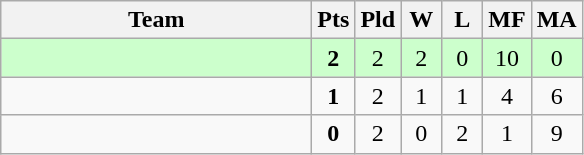<table class=wikitable style="text-align:center">
<tr>
<th width=200>Team</th>
<th width=20>Pts</th>
<th width=20>Pld</th>
<th width=20>W</th>
<th width=20>L</th>
<th width=20>MF</th>
<th width=20>MA</th>
</tr>
<tr bgcolor=ccffcc>
<td style="text-align:left"><strong></strong></td>
<td><strong>2</strong></td>
<td>2</td>
<td>2</td>
<td>0</td>
<td>10</td>
<td>0</td>
</tr>
<tr>
<td style="text-align:left"></td>
<td><strong>1</strong></td>
<td>2</td>
<td>1</td>
<td>1</td>
<td>4</td>
<td>6</td>
</tr>
<tr>
<td style="text-align:left"></td>
<td><strong>0</strong></td>
<td>2</td>
<td>0</td>
<td>2</td>
<td>1</td>
<td>9</td>
</tr>
</table>
